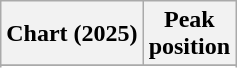<table class="wikitable sortable plainrowheaders" style="text-align:center">
<tr>
<th scope="col">Chart (2025)</th>
<th scope="col">Peak<br>position</th>
</tr>
<tr>
</tr>
<tr>
</tr>
<tr>
</tr>
</table>
